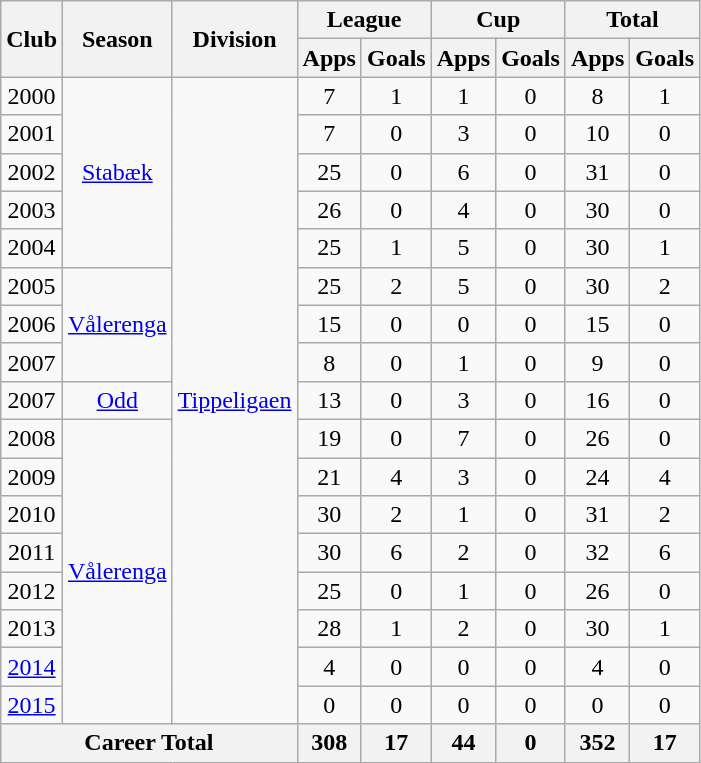<table class="wikitable" style="text-align: center">
<tr>
<th rowspan="2">Club</th>
<th rowspan="2">Season</th>
<th rowspan="2">Division</th>
<th colspan="2">League</th>
<th colspan="2">Cup</th>
<th colspan="2">Total</th>
</tr>
<tr>
<th>Apps</th>
<th>Goals</th>
<th>Apps</th>
<th>Goals</th>
<th>Apps</th>
<th>Goals</th>
</tr>
<tr>
<td>2000</td>
<td rowspan="5"><a href='#'>Stabæk</a></td>
<td rowspan="17"><a href='#'>Tippeligaen</a></td>
<td>7</td>
<td>1</td>
<td>1</td>
<td>0</td>
<td>8</td>
<td>1</td>
</tr>
<tr>
<td>2001</td>
<td>7</td>
<td>0</td>
<td>3</td>
<td>0</td>
<td>10</td>
<td>0</td>
</tr>
<tr>
<td>2002</td>
<td>25</td>
<td>0</td>
<td>6</td>
<td>0</td>
<td>31</td>
<td>0</td>
</tr>
<tr>
<td>2003</td>
<td>26</td>
<td>0</td>
<td>4</td>
<td>0</td>
<td>30</td>
<td>0</td>
</tr>
<tr>
<td>2004</td>
<td>25</td>
<td>1</td>
<td>5</td>
<td>0</td>
<td>30</td>
<td>1</td>
</tr>
<tr>
<td>2005</td>
<td rowspan="3"><a href='#'>Vålerenga</a></td>
<td>25</td>
<td>2</td>
<td>5</td>
<td>0</td>
<td>30</td>
<td>2</td>
</tr>
<tr>
<td>2006</td>
<td>15</td>
<td>0</td>
<td>0</td>
<td>0</td>
<td>15</td>
<td>0</td>
</tr>
<tr>
<td>2007</td>
<td>8</td>
<td>0</td>
<td>1</td>
<td>0</td>
<td>9</td>
<td>0</td>
</tr>
<tr>
<td>2007</td>
<td rowspan="1"><a href='#'>Odd</a></td>
<td>13</td>
<td>0</td>
<td>3</td>
<td>0</td>
<td>16</td>
<td>0</td>
</tr>
<tr>
<td>2008</td>
<td rowspan="8"><a href='#'>Vålerenga</a></td>
<td>19</td>
<td>0</td>
<td>7</td>
<td>0</td>
<td>26</td>
<td>0</td>
</tr>
<tr>
<td>2009</td>
<td>21</td>
<td>4</td>
<td>3</td>
<td>0</td>
<td>24</td>
<td>4</td>
</tr>
<tr>
<td>2010</td>
<td>30</td>
<td>2</td>
<td>1</td>
<td>0</td>
<td>31</td>
<td>2</td>
</tr>
<tr>
<td>2011</td>
<td>30</td>
<td>6</td>
<td>2</td>
<td>0</td>
<td>32</td>
<td>6</td>
</tr>
<tr>
<td>2012</td>
<td>25</td>
<td>0</td>
<td>1</td>
<td>0</td>
<td>26</td>
<td>0</td>
</tr>
<tr>
<td>2013</td>
<td>28</td>
<td>1</td>
<td>2</td>
<td>0</td>
<td>30</td>
<td>1</td>
</tr>
<tr>
<td><a href='#'>2014</a></td>
<td>4</td>
<td>0</td>
<td>0</td>
<td>0</td>
<td>4</td>
<td>0</td>
</tr>
<tr>
<td><a href='#'>2015</a></td>
<td>0</td>
<td>0</td>
<td>0</td>
<td>0</td>
<td>0</td>
<td>0</td>
</tr>
<tr>
<th colspan="3">Career Total</th>
<th>308</th>
<th>17</th>
<th>44</th>
<th>0</th>
<th>352</th>
<th>17</th>
</tr>
</table>
